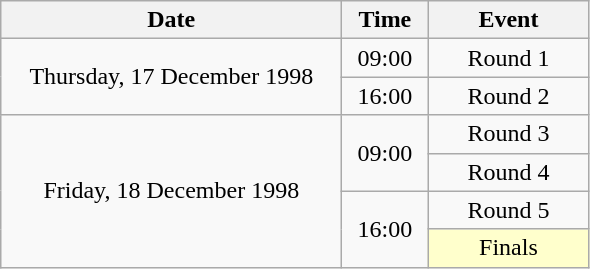<table class = "wikitable" style="text-align:center;">
<tr>
<th width=220>Date</th>
<th width=50>Time</th>
<th width=100>Event</th>
</tr>
<tr>
<td rowspan=2>Thursday, 17 December 1998</td>
<td>09:00</td>
<td>Round 1</td>
</tr>
<tr>
<td>16:00</td>
<td>Round 2</td>
</tr>
<tr>
<td rowspan=4>Friday, 18 December 1998</td>
<td rowspan=2>09:00</td>
<td>Round 3</td>
</tr>
<tr>
<td>Round 4</td>
</tr>
<tr>
<td rowspan=2>16:00</td>
<td>Round 5</td>
</tr>
<tr>
<td bgcolor=ffffcc>Finals</td>
</tr>
</table>
